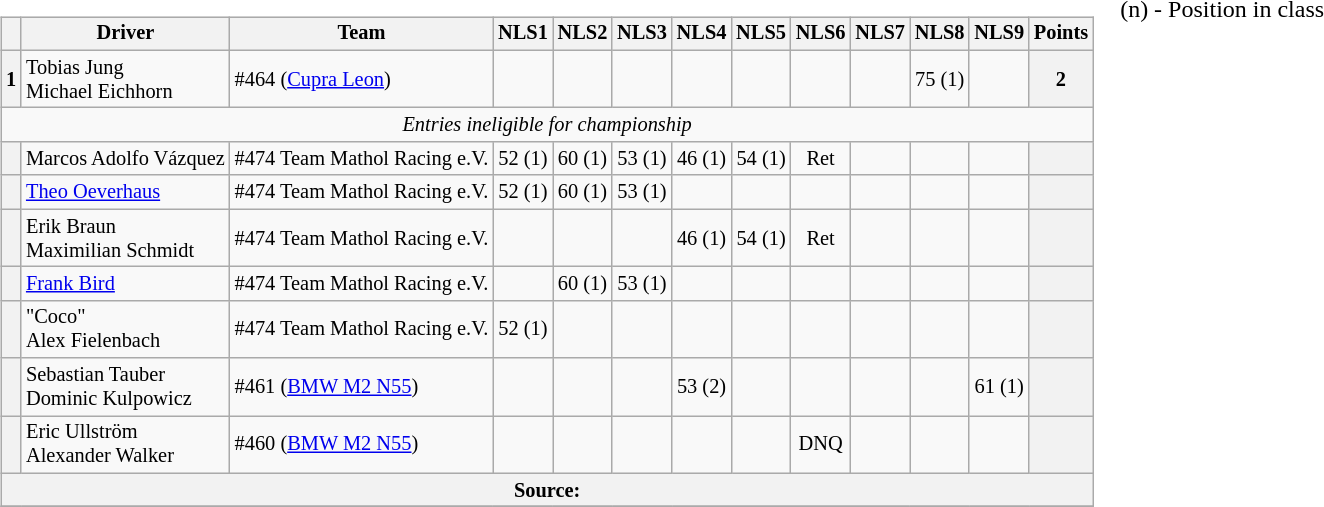<table>
<tr>
<td valign="top"><br><table class="wikitable" style="font-size:85%; text-align:center;">
<tr>
<th></th>
<th>Driver</th>
<th>Team</th>
<th>NLS1</th>
<th>NLS2</th>
<th>NLS3</th>
<th>NLS4</th>
<th>NLS5</th>
<th>NLS6</th>
<th>NLS7</th>
<th>NLS8</th>
<th>NLS9</th>
<th>Points</th>
</tr>
<tr>
<th>1</th>
<td align=left> Tobias Jung<br> Michael Eichhorn</td>
<td align=left> #464 (<a href='#'>Cupra Leon</a>)</td>
<td></td>
<td></td>
<td></td>
<td></td>
<td></td>
<td></td>
<td></td>
<td> 75 (1)</td>
<td></td>
<th>2</th>
</tr>
<tr>
<td colspan=13><em>Entries ineligible for championship</em></td>
</tr>
<tr>
<th></th>
<td align=left> Marcos Adolfo Vázquez</td>
<td align=left> #474 Team Mathol Racing e.V.</td>
<td> 52 (1)</td>
<td> 60 (1)</td>
<td> 53 (1)</td>
<td> 46 (1)</td>
<td> 54 (1)</td>
<td> Ret</td>
<td></td>
<td></td>
<td></td>
<th></th>
</tr>
<tr>
<th></th>
<td align=left> <a href='#'>Theo Oeverhaus</a></td>
<td align=left> #474 Team Mathol Racing e.V.</td>
<td> 52 (1)</td>
<td> 60 (1)</td>
<td> 53 (1)</td>
<td></td>
<td></td>
<td></td>
<td></td>
<td></td>
<td></td>
<th></th>
</tr>
<tr>
<th></th>
<td align=left> Erik Braun<br> Maximilian Schmidt</td>
<td align=left> #474 Team Mathol Racing e.V.</td>
<td></td>
<td></td>
<td></td>
<td> 46 (1)</td>
<td> 54 (1)</td>
<td> Ret</td>
<td></td>
<td></td>
<td></td>
<th></th>
</tr>
<tr>
<th></th>
<td align=left> <a href='#'>Frank Bird</a></td>
<td align=left> #474 Team Mathol Racing e.V.</td>
<td></td>
<td> 60 (1)</td>
<td> 53 (1)</td>
<td></td>
<td></td>
<td></td>
<td></td>
<td></td>
<td></td>
<th></th>
</tr>
<tr>
<th></th>
<td align=left> "Coco"<br> Alex Fielenbach</td>
<td align=left> #474 Team Mathol Racing e.V.</td>
<td> 52 (1)</td>
<td></td>
<td></td>
<td></td>
<td></td>
<td></td>
<td></td>
<td></td>
<td></td>
<th></th>
</tr>
<tr>
<th></th>
<td align=left> Sebastian Tauber<br> Dominic Kulpowicz</td>
<td align=left> #461 (<a href='#'>BMW M2 N55</a>)</td>
<td></td>
<td></td>
<td></td>
<td> 53 (2)</td>
<td></td>
<td></td>
<td></td>
<td></td>
<td> 61 (1)</td>
<th></th>
</tr>
<tr>
<th></th>
<td align=left> Eric Ullström<br> Alexander Walker</td>
<td align=left> #460 (<a href='#'>BMW M2 N55</a>)</td>
<td></td>
<td></td>
<td></td>
<td></td>
<td></td>
<td> DNQ</td>
<td></td>
<td></td>
<td></td>
<th></th>
</tr>
<tr>
<th colspan="13">Source: </th>
</tr>
<tr>
</tr>
</table>
</td>
<td valign="top"><br>
<span>(n) - Position in class</span></td>
</tr>
</table>
